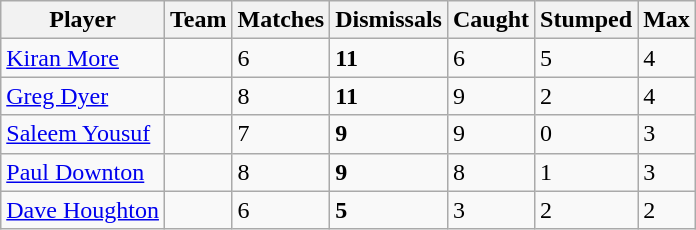<table class="wikitable">
<tr>
<th>Player</th>
<th>Team</th>
<th>Matches</th>
<th>Dismissals</th>
<th>Caught</th>
<th>Stumped</th>
<th>Max</th>
</tr>
<tr>
<td><a href='#'>Kiran More</a></td>
<td></td>
<td>6</td>
<td><strong>11</strong></td>
<td>6</td>
<td>5</td>
<td>4</td>
</tr>
<tr>
<td><a href='#'>Greg Dyer</a></td>
<td></td>
<td>8</td>
<td><strong> 11</strong></td>
<td>9</td>
<td>2</td>
<td>4</td>
</tr>
<tr>
<td><a href='#'>Saleem Yousuf</a></td>
<td></td>
<td>7</td>
<td><strong>9</strong></td>
<td>9</td>
<td>0</td>
<td>3</td>
</tr>
<tr>
<td><a href='#'>Paul Downton</a></td>
<td></td>
<td>8</td>
<td><strong>9</strong></td>
<td>8</td>
<td>1</td>
<td>3</td>
</tr>
<tr>
<td><a href='#'>Dave Houghton</a></td>
<td></td>
<td>6</td>
<td><strong>5</strong></td>
<td>3</td>
<td>2</td>
<td>2</td>
</tr>
</table>
